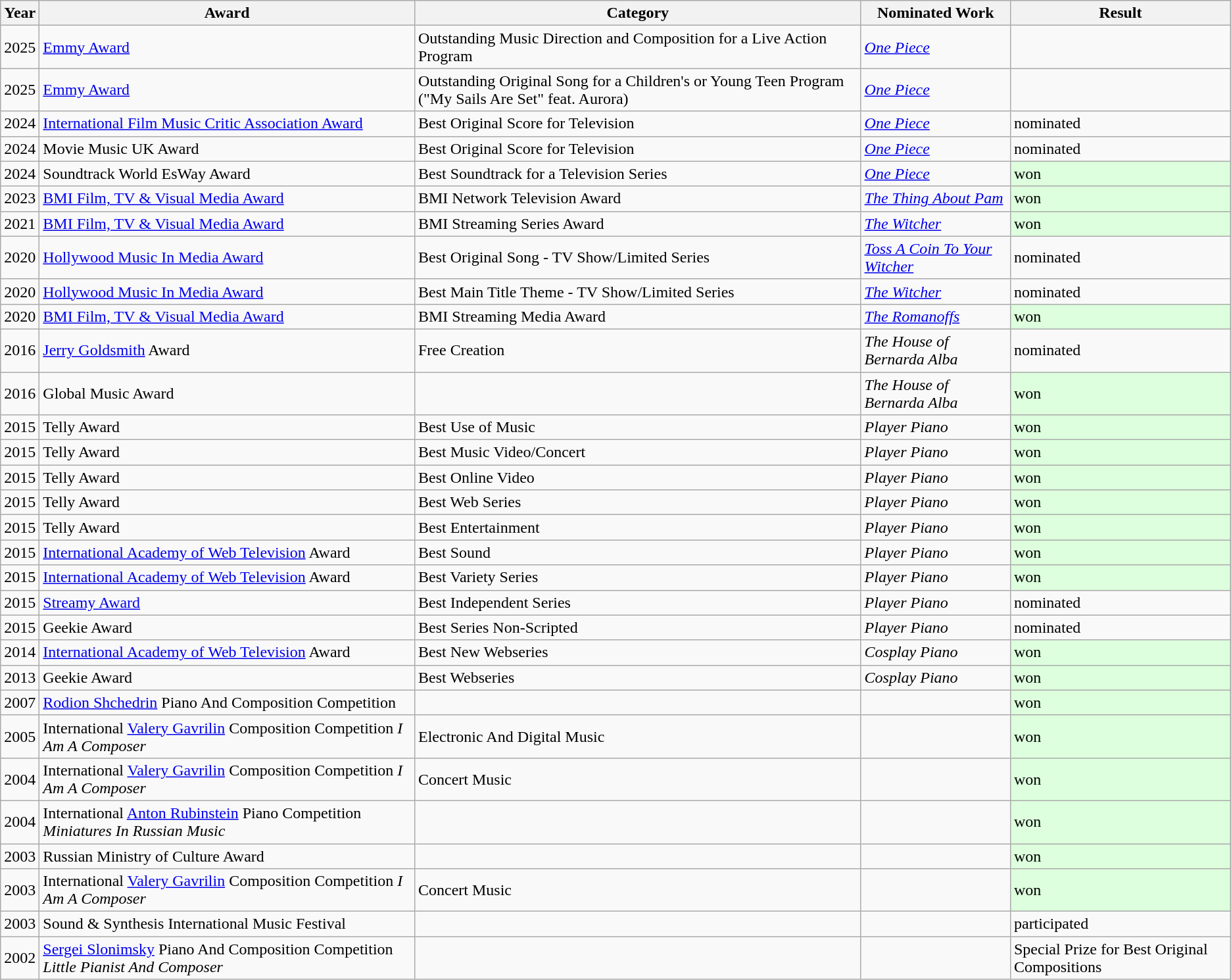<table class="wikitable">
<tr>
<th>Year</th>
<th>Award</th>
<th>Category</th>
<th>Nominated Work</th>
<th>Result</th>
</tr>
<tr>
<td>2025</td>
<td><a href='#'>Emmy Award</a></td>
<td>Outstanding Music Direction and Composition for a Live Action Program</td>
<td><em><a href='#'>One Piece</a></em></td>
<td></td>
</tr>
<tr>
<td>2025</td>
<td><a href='#'>Emmy Award</a></td>
<td>Outstanding Original Song for a Children's or Young Teen Program ("My Sails Are Set" feat. Aurora)</td>
<td><em><a href='#'>One Piece</a></em></td>
<td></td>
</tr>
<tr>
<td>2024</td>
<td><a href='#'>International Film Music Critic Association Award</a></td>
<td>Best Original Score for Television</td>
<td><em><a href='#'>One Piece</a></em></td>
<td>nominated</td>
</tr>
<tr>
<td>2024</td>
<td>Movie Music UK Award</td>
<td>Best Original Score for Television</td>
<td><em><a href='#'>One Piece</a></em></td>
<td>nominated</td>
</tr>
<tr>
<td>2024</td>
<td>Soundtrack World EsWay Award</td>
<td>Best Soundtrack for a Television Series</td>
<td><em><a href='#'>One Piece</a></em></td>
<td style="background: #ddffdd">won</td>
</tr>
<tr>
<td>2023</td>
<td><a href='#'>BMI Film, TV & Visual Media Award</a></td>
<td>BMI Network Television Award</td>
<td><em><a href='#'>The Thing About Pam</a></em></td>
<td style="background: #ddffdd">won</td>
</tr>
<tr>
<td>2021</td>
<td><a href='#'>BMI Film, TV & Visual Media Award</a></td>
<td>BMI Streaming Series Award</td>
<td><em><a href='#'>The Witcher</a></em></td>
<td style="background: #ddffdd">won</td>
</tr>
<tr>
<td>2020</td>
<td><a href='#'>Hollywood Music In Media Award</a></td>
<td>Best Original Song - TV Show/Limited Series</td>
<td><em><a href='#'>Toss A Coin To Your Witcher</a></em></td>
<td>nominated</td>
</tr>
<tr>
<td>2020</td>
<td><a href='#'>Hollywood Music In Media Award</a></td>
<td>Best Main Title Theme - TV Show/Limited Series</td>
<td><em><a href='#'>The Witcher</a></em></td>
<td>nominated</td>
</tr>
<tr>
<td>2020</td>
<td><a href='#'>BMI Film, TV & Visual Media Award</a></td>
<td>BMI Streaming Media Award</td>
<td><em><a href='#'>The Romanoffs</a></em></td>
<td style="background: #ddffdd">won</td>
</tr>
<tr>
<td>2016</td>
<td><a href='#'>Jerry Goldsmith</a> Award</td>
<td>Free Creation</td>
<td><em>The House of Bernarda Alba</em></td>
<td>nominated</td>
</tr>
<tr>
<td>2016</td>
<td>Global Music Award</td>
<td></td>
<td><em>The House of Bernarda Alba</em></td>
<td style="background: #ddffdd">won</td>
</tr>
<tr>
<td>2015</td>
<td>Telly Award</td>
<td>Best Use of Music</td>
<td><em>Player Piano</em></td>
<td style="background: #ddffdd">won</td>
</tr>
<tr>
<td>2015</td>
<td>Telly Award</td>
<td>Best Music Video/Concert</td>
<td><em>Player Piano</em></td>
<td style="background: #ddffdd">won</td>
</tr>
<tr>
<td>2015</td>
<td>Telly Award</td>
<td>Best Online Video</td>
<td><em>Player Piano</em></td>
<td style="background: #ddffdd">won</td>
</tr>
<tr>
<td>2015</td>
<td>Telly Award</td>
<td>Best Web Series</td>
<td><em>Player Piano</em></td>
<td style="background: #ddffdd">won</td>
</tr>
<tr>
<td>2015</td>
<td>Telly Award</td>
<td>Best Entertainment</td>
<td><em>Player Piano</em></td>
<td style="background: #ddffdd">won</td>
</tr>
<tr>
<td>2015</td>
<td><a href='#'>International Academy of Web Television</a> Award</td>
<td>Best Sound</td>
<td><em>Player Piano</em></td>
<td style="background: #ddffdd">won</td>
</tr>
<tr>
<td>2015</td>
<td><a href='#'>International Academy of Web Television</a> Award</td>
<td>Best Variety Series</td>
<td><em>Player Piano</em></td>
<td style="background: #ddffdd">won</td>
</tr>
<tr>
<td>2015</td>
<td><a href='#'>Streamy Award</a></td>
<td>Best Independent Series</td>
<td><em>Player Piano</em></td>
<td>nominated</td>
</tr>
<tr>
<td>2015</td>
<td>Geekie Award</td>
<td>Best Series Non-Scripted</td>
<td><em>Player Piano</em></td>
<td>nominated</td>
</tr>
<tr>
<td>2014</td>
<td><a href='#'>International Academy of Web Television</a> Award</td>
<td>Best New Webseries</td>
<td><em>Cosplay Piano</em></td>
<td style="background: #ddffdd">won</td>
</tr>
<tr>
<td>2013</td>
<td>Geekie Award</td>
<td>Best Webseries</td>
<td><em>Cosplay Piano</em></td>
<td style="background: #ddffdd">won</td>
</tr>
<tr>
<td>2007</td>
<td><a href='#'>Rodion Shchedrin</a> Piano And Composition Competition</td>
<td></td>
<td></td>
<td style="background: #ddffdd">won</td>
</tr>
<tr>
<td>2005</td>
<td>International <a href='#'>Valery Gavrilin</a> Composition Competition <em>I Am A Composer</em></td>
<td>Electronic And Digital Music</td>
<td></td>
<td style="background: #ddffdd">won</td>
</tr>
<tr>
<td>2004</td>
<td>International <a href='#'>Valery Gavrilin</a> Composition Competition <em>I Am A Composer</em></td>
<td>Concert Music</td>
<td></td>
<td style="background: #ddffdd">won</td>
</tr>
<tr>
<td>2004</td>
<td>International <a href='#'>Anton Rubinstein</a> Piano Competition <em>Miniatures In Russian Music</em></td>
<td></td>
<td></td>
<td style="background: #ddffdd">won</td>
</tr>
<tr>
<td>2003</td>
<td>Russian Ministry of Culture Award</td>
<td></td>
<td></td>
<td style="background: #ddffdd">won</td>
</tr>
<tr>
<td>2003</td>
<td>International <a href='#'>Valery Gavrilin</a> Composition Competition <em>I Am A Composer</em></td>
<td>Concert Music</td>
<td></td>
<td style="background: #ddffdd">won</td>
</tr>
<tr>
<td>2003</td>
<td>Sound & Synthesis International Music Festival </td>
<td></td>
<td></td>
<td>participated</td>
</tr>
<tr>
<td>2002</td>
<td><a href='#'>Sergei Slonimsky</a> Piano And Composition Competition <em>Little Pianist And Composer</em></td>
<td></td>
<td></td>
<td>Special Prize for Best Original Compositions</td>
</tr>
</table>
